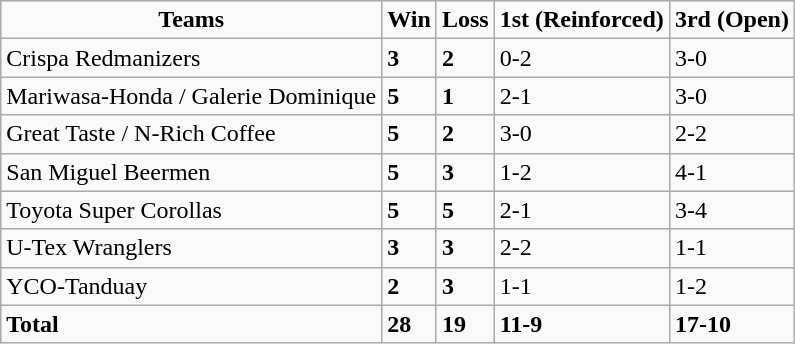<table class=wikitable sortable>
<tr align=center>
<td><strong>Teams</strong></td>
<td><strong>Win</strong></td>
<td><strong>Loss</strong></td>
<td><strong>1st (Reinforced)</strong></td>
<td><strong>3rd (Open)</strong></td>
</tr>
<tr>
<td>Crispa Redmanizers</td>
<td><strong>3</strong></td>
<td><strong>2</strong></td>
<td>0-2</td>
<td>3-0</td>
</tr>
<tr>
<td>Mariwasa-Honda / Galerie Dominique</td>
<td><strong>5</strong></td>
<td><strong>1</strong></td>
<td>2-1</td>
<td>3-0</td>
</tr>
<tr>
<td>Great Taste / N-Rich Coffee</td>
<td><strong>5</strong></td>
<td><strong>2</strong></td>
<td>3-0</td>
<td>2-2</td>
</tr>
<tr>
<td>San Miguel Beermen</td>
<td><strong>5</strong></td>
<td><strong>3</strong></td>
<td>1-2</td>
<td>4-1</td>
</tr>
<tr>
<td>Toyota Super Corollas</td>
<td><strong>5</strong></td>
<td><strong>5</strong></td>
<td>2-1</td>
<td>3-4</td>
</tr>
<tr>
<td>U-Tex Wranglers</td>
<td><strong>3</strong></td>
<td><strong>3</strong></td>
<td>2-2</td>
<td>1-1</td>
</tr>
<tr>
<td>YCO-Tanduay</td>
<td><strong>2</strong></td>
<td><strong>3</strong></td>
<td>1-1</td>
<td>1-2</td>
</tr>
<tr>
<td><strong>Total</strong></td>
<td><strong>28</strong></td>
<td><strong>19</strong></td>
<td><strong>11-9</strong></td>
<td><strong>17-10</strong></td>
</tr>
</table>
